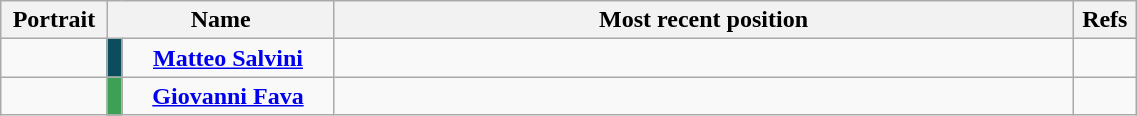<table class="wikitable" style="text-align:center; width:60%; border:1px #AAAAFF solid">
<tr>
<th>Portrait</th>
<th colspan=2 width=20%>Name</th>
<th width=65%>Most recent position</th>
<th>Refs</th>
</tr>
<tr>
<td></td>
<td style="color:inherit;background:#0B4C5F;"></td>
<td><strong><a href='#'>Matteo Salvini</a></strong><br></td>
<td><br></td>
<td></td>
</tr>
<tr>
<td></td>
<td style="color:inherit;background:#3EA055;"></td>
<td><strong><a href='#'>Giovanni Fava</a></strong><br></td>
<td><br></td>
<td></td>
</tr>
</table>
